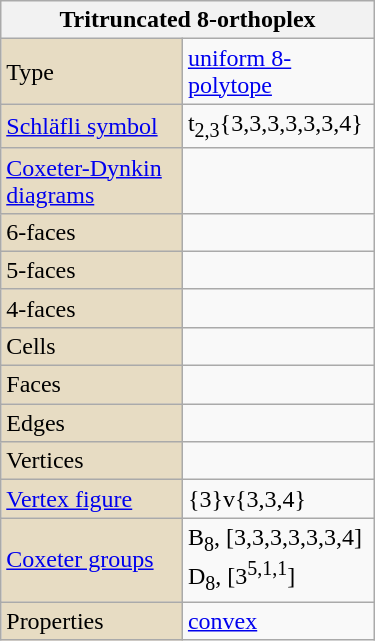<table class="wikitable" align="right" style="margin-left:10px" width="250">
<tr>
<th bgcolor=#e7dcc3 colspan=2>Tritruncated 8-orthoplex</th>
</tr>
<tr>
<td bgcolor=#e7dcc3>Type</td>
<td><a href='#'>uniform 8-polytope</a></td>
</tr>
<tr>
<td bgcolor=#e7dcc3><a href='#'>Schläfli symbol</a></td>
<td>t<sub>2,3</sub>{3,3,3,3,3,3,4}</td>
</tr>
<tr>
<td bgcolor=#e7dcc3><a href='#'>Coxeter-Dynkin diagrams</a></td>
<td><br><br></td>
</tr>
<tr>
<td bgcolor=#e7dcc3>6-faces</td>
<td></td>
</tr>
<tr>
<td bgcolor=#e7dcc3>5-faces</td>
<td></td>
</tr>
<tr>
<td bgcolor=#e7dcc3>4-faces</td>
<td></td>
</tr>
<tr>
<td bgcolor=#e7dcc3>Cells</td>
<td></td>
</tr>
<tr>
<td bgcolor=#e7dcc3>Faces</td>
<td></td>
</tr>
<tr>
<td bgcolor=#e7dcc3>Edges</td>
<td></td>
</tr>
<tr>
<td bgcolor=#e7dcc3>Vertices</td>
<td></td>
</tr>
<tr>
<td bgcolor=#e7dcc3><a href='#'>Vertex figure</a></td>
<td>{3}v{3,3,4}</td>
</tr>
<tr>
<td bgcolor=#e7dcc3><a href='#'>Coxeter groups</a></td>
<td>B<sub>8</sub>, [3,3,3,3,3,3,4]<br>D<sub>8</sub>, [3<sup>5,1,1</sup>]</td>
</tr>
<tr>
<td bgcolor=#e7dcc3>Properties</td>
<td><a href='#'>convex</a></td>
</tr>
</table>
